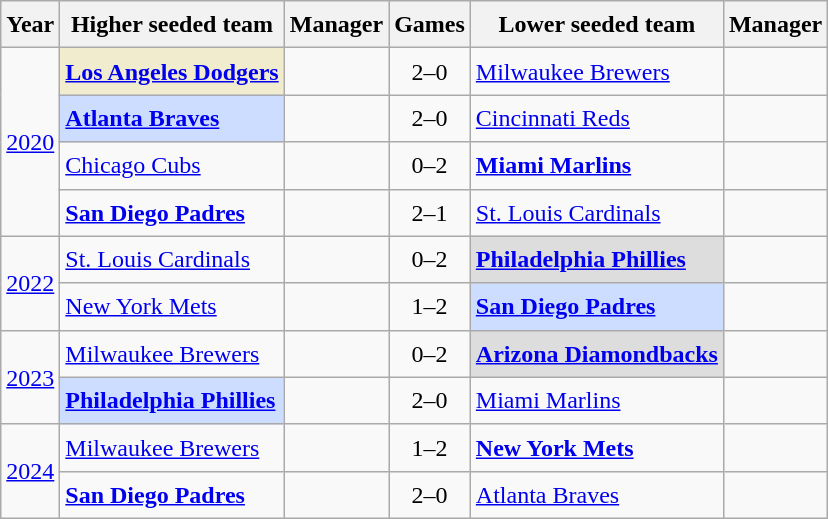<table class="sortable wikitable plainrowheaders" style="font-size:1.00em; line-height:1.5em;">
<tr>
<th scope="col">Year</th>
<th scope="col">Higher seeded team</th>
<th scope="col">Manager</th>
<th scope="col" class="unsortable">Games</th>
<th scope="col">Lower seeded team</th>
<th scope="col">Manager</th>
</tr>
<tr>
<td rowspan=4><a href='#'>2020</a></td>
<td bgcolor="#f2ecce"><strong><a href='#'>Los Angeles Dodgers</a></strong></td>
<td></td>
<td align="center">2–0</td>
<td><a href='#'>Milwaukee Brewers</a></td>
<td></td>
</tr>
<tr>
<td bgcolor="#ccddff"><strong><a href='#'>Atlanta Braves</a></strong></td>
<td></td>
<td align="center">2–0</td>
<td><a href='#'>Cincinnati Reds</a></td>
<td></td>
</tr>
<tr>
<td><a href='#'>Chicago Cubs</a></td>
<td></td>
<td align="center">0–2</td>
<td><strong><a href='#'>Miami Marlins</a></strong></td>
<td></td>
</tr>
<tr>
<td><strong><a href='#'>San Diego Padres</a></strong></td>
<td></td>
<td align="center">2–1</td>
<td><a href='#'>St. Louis Cardinals</a></td>
<td></td>
</tr>
<tr>
<td rowspan=2><a href='#'>2022</a></td>
<td><a href='#'>St. Louis Cardinals</a> </td>
<td></td>
<td align="center">0–2</td>
<td bgcolor="#dddddd"><strong><a href='#'>Philadelphia Phillies</a></strong></td>
<td></td>
</tr>
<tr>
<td><a href='#'>New York Mets</a></td>
<td></td>
<td align="center">1–2</td>
<td bgcolor="#ccddff"><strong><a href='#'>San Diego Padres</a></strong></td>
<td></td>
</tr>
<tr>
<td rowspan=2><a href='#'>2023</a></td>
<td><a href='#'>Milwaukee Brewers</a> </td>
<td></td>
<td align="center">0–2</td>
<td bgcolor="#dddddd"><strong><a href='#'>Arizona Diamondbacks</a></strong></td>
<td></td>
</tr>
<tr>
<td bgcolor="#ccddff"><strong><a href='#'>Philadelphia Phillies</a></strong></td>
<td></td>
<td align="center">2–0</td>
<td><a href='#'>Miami Marlins</a></td>
<td></td>
</tr>
<tr>
<td rowspan=2><a href='#'>2024</a></td>
<td><a href='#'>Milwaukee Brewers</a></td>
<td></td>
<td align="center">1–2</td>
<td><strong><a href='#'>New York Mets</a></strong></td>
<td></td>
</tr>
<tr>
<td><strong><a href='#'>San Diego Padres</a></strong></td>
<td></td>
<td align="center">2–0</td>
<td><a href='#'>Atlanta Braves</a></td>
<td></td>
</tr>
</table>
